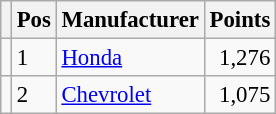<table class="wikitable" style="font-size: 95%;">
<tr>
<th></th>
<th>Pos</th>
<th>Manufacturer</th>
<th>Points</th>
</tr>
<tr>
<td align="left"></td>
<td>1</td>
<td> <a href='#'>Honda</a></td>
<td align="right">1,276</td>
</tr>
<tr>
<td align="left"></td>
<td>2</td>
<td> <a href='#'>Chevrolet</a></td>
<td align="right">1,075</td>
</tr>
</table>
